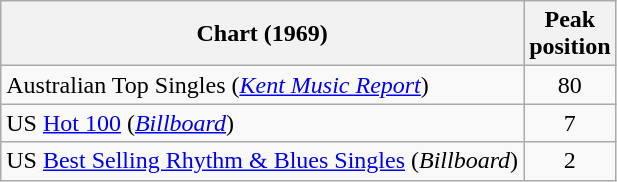<table class="wikitable sortable">
<tr>
<th align="left">Chart (1969)</th>
<th align="center">Peak<br>position</th>
</tr>
<tr>
<td align="left">Australian Top Singles (<em><a href='#'>Kent Music Report</a></em>)</td>
<td align="center">80</td>
</tr>
<tr>
<td align="left">US <a href='#'>Hot 100</a> (<em><a href='#'>Billboard</a></em>)</td>
<td align="center">7</td>
</tr>
<tr>
<td>US <a href='#'>Best Selling Rhythm & Blues Singles</a> (<em>Billboard</em>)</td>
<td align="center">2</td>
</tr>
</table>
